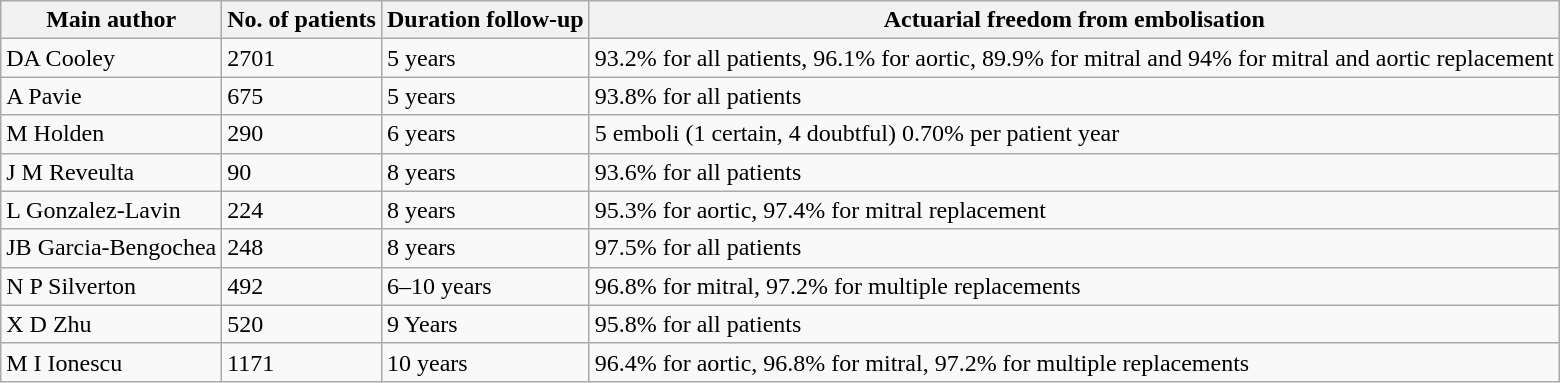<table class="wikitable">
<tr>
<th>Main author</th>
<th>No. of patients</th>
<th>Duration follow-up</th>
<th>Actuarial freedom from embolisation</th>
</tr>
<tr>
<td>DA Cooley</td>
<td>2701</td>
<td>5 years</td>
<td>93.2% for all patients, 96.1% for aortic, 89.9% for mitral and 94% for mitral and aortic replacement</td>
</tr>
<tr>
<td>A Pavie</td>
<td>675</td>
<td>5 years</td>
<td>93.8% for all patients</td>
</tr>
<tr>
<td>M Holden</td>
<td>290</td>
<td>6 years</td>
<td>5 emboli (1 certain, 4 doubtful) 0.70% per patient year</td>
</tr>
<tr>
<td>J M Reveulta </td>
<td>90</td>
<td>8 years</td>
<td>93.6% for all patients</td>
</tr>
<tr>
<td>L Gonzalez-Lavin</td>
<td>224</td>
<td>8 years</td>
<td>95.3% for aortic, 97.4% for mitral replacement</td>
</tr>
<tr>
<td>JB Garcia-Bengochea</td>
<td>248</td>
<td>8 years</td>
<td>97.5% for all patients</td>
</tr>
<tr>
<td>N P Silverton</td>
<td>492</td>
<td>6–10 years</td>
<td>96.8% for mitral, 97.2% for multiple replacements</td>
</tr>
<tr>
<td>X D Zhu</td>
<td>520</td>
<td>9 Years</td>
<td>95.8% for all patients</td>
</tr>
<tr>
<td>M I Ionescu</td>
<td>1171</td>
<td>10 years</td>
<td>96.4% for aortic, 96.8% for mitral, 97.2% for multiple replacements</td>
</tr>
</table>
